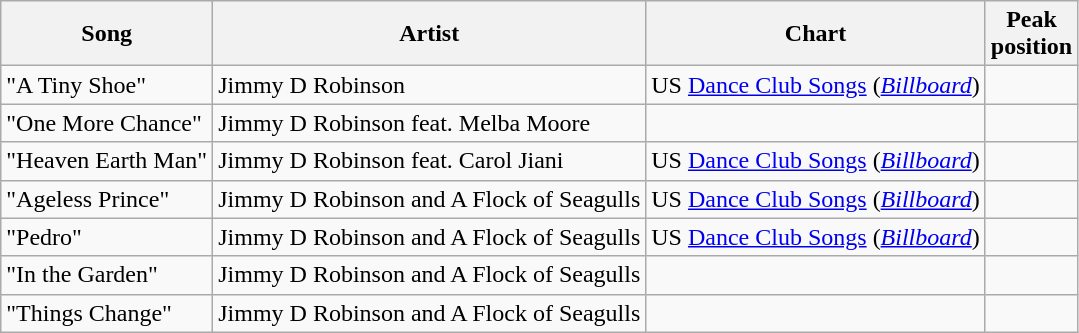<table class="wikitable plainrowheaders">
<tr>
<th scope="col">Song</th>
<th scope="col">Artist</th>
<th scope="col">Chart</th>
<th scope="col">Peak<br>position</th>
</tr>
<tr>
<td>"A Tiny Shoe"</td>
<td>Jimmy D Robinson</td>
<td>US <a href='#'>Dance Club Songs</a> (<a href='#'><em>Billboard</em></a>)</td>
<td></td>
</tr>
<tr>
<td>"One More Chance"</td>
<td>Jimmy D Robinson feat. Melba Moore</td>
<td></td>
<td></td>
</tr>
<tr>
<td>"Heaven Earth Man"</td>
<td>Jimmy D Robinson feat. Carol Jiani</td>
<td>US <a href='#'>Dance Club Songs</a> (<a href='#'><em>Billboard</em></a>)</td>
<td></td>
</tr>
<tr>
<td>"Ageless Prince"</td>
<td>Jimmy D Robinson and A Flock of Seagulls</td>
<td>US <a href='#'>Dance Club Songs</a> (<a href='#'><em>Billboard</em></a>)</td>
<td></td>
</tr>
<tr>
<td>"Pedro"</td>
<td>Jimmy D Robinson and A Flock of Seagulls</td>
<td>US <a href='#'>Dance Club Songs</a> (<a href='#'><em>Billboard</em></a>)</td>
<td></td>
</tr>
<tr>
<td>"In the Garden"</td>
<td>Jimmy D Robinson and A Flock of Seagulls</td>
<td></td>
<td></td>
</tr>
<tr>
<td>"Things Change"</td>
<td>Jimmy D Robinson and A Flock of Seagulls</td>
<td></td>
<td></td>
</tr>
</table>
